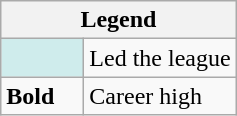<table class="wikitable mw-collapsible mw-collapsed">
<tr>
<th colspan="2">Legend</th>
</tr>
<tr>
<td style="background:#cfecec; width:3em;"></td>
<td>Led the league</td>
</tr>
<tr>
<td><strong>Bold</strong></td>
<td>Career high</td>
</tr>
</table>
